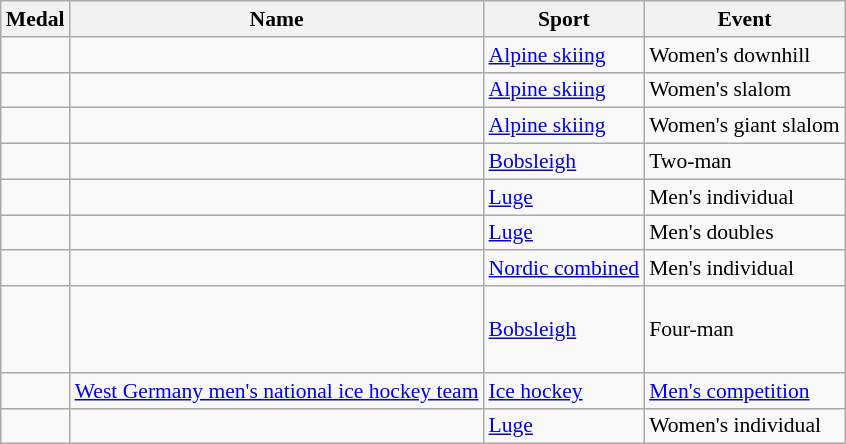<table class="wikitable sortable" style="font-size:90%">
<tr>
<th>Medal</th>
<th>Name</th>
<th>Sport</th>
<th>Event</th>
</tr>
<tr>
<td></td>
<td></td>
<td><a href='#'>Alpine skiing</a></td>
<td>Women's downhill</td>
</tr>
<tr>
<td></td>
<td></td>
<td><a href='#'>Alpine skiing</a></td>
<td>Women's slalom</td>
</tr>
<tr>
<td></td>
<td></td>
<td><a href='#'>Alpine skiing</a></td>
<td>Women's giant slalom</td>
</tr>
<tr>
<td></td>
<td> <br> </td>
<td><a href='#'>Bobsleigh</a></td>
<td>Two-man</td>
</tr>
<tr>
<td></td>
<td></td>
<td><a href='#'>Luge</a></td>
<td>Men's individual</td>
</tr>
<tr>
<td></td>
<td> <br> </td>
<td><a href='#'>Luge</a></td>
<td>Men's doubles</td>
</tr>
<tr>
<td></td>
<td></td>
<td><a href='#'>Nordic combined</a></td>
<td>Men's individual</td>
</tr>
<tr>
<td></td>
<td> <br>  <br>  <br> </td>
<td><a href='#'>Bobsleigh</a></td>
<td>Four-man</td>
</tr>
<tr>
<td></td>
<td><a href='#'>West Germany men's national ice hockey team</a><br></td>
<td><a href='#'>Ice hockey</a></td>
<td><a href='#'>Men's competition</a></td>
</tr>
<tr>
<td></td>
<td></td>
<td><a href='#'>Luge</a></td>
<td>Women's individual</td>
</tr>
</table>
